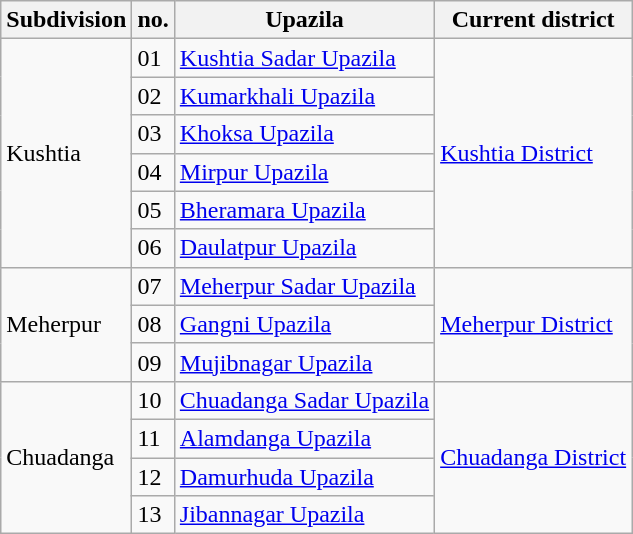<table class="wikitable">
<tr>
<th>Subdivision</th>
<th>no.</th>
<th>Upazila</th>
<th>Current district</th>
</tr>
<tr>
<td rowspan="6">Kushtia</td>
<td>01</td>
<td><a href='#'>Kushtia Sadar Upazila</a></td>
<td rowspan="6"><a href='#'>Kushtia District</a></td>
</tr>
<tr>
<td>02</td>
<td><a href='#'>Kumarkhali Upazila</a></td>
</tr>
<tr>
<td>03</td>
<td><a href='#'>Khoksa Upazila</a></td>
</tr>
<tr>
<td>04</td>
<td><a href='#'>Mirpur Upazila</a></td>
</tr>
<tr>
<td>05</td>
<td><a href='#'>Bheramara Upazila</a></td>
</tr>
<tr>
<td>06</td>
<td><a href='#'> Daulatpur Upazila</a></td>
</tr>
<tr>
<td rowspan="3">Meherpur</td>
<td>07</td>
<td><a href='#'>Meherpur Sadar Upazila</a></td>
<td rowspan="3"><a href='#'>Meherpur District</a></td>
</tr>
<tr>
<td>08</td>
<td><a href='#'>Gangni Upazila</a></td>
</tr>
<tr>
<td>09</td>
<td><a href='#'>Mujibnagar Upazila</a></td>
</tr>
<tr>
<td rowspan="4">Chuadanga</td>
<td>10</td>
<td><a href='#'>Chuadanga Sadar Upazila</a></td>
<td rowspan="4"><a href='#'>Chuadanga District</a></td>
</tr>
<tr>
<td>11</td>
<td><a href='#'>Alamdanga Upazila</a></td>
</tr>
<tr>
<td>12</td>
<td><a href='#'>Damurhuda Upazila</a></td>
</tr>
<tr>
<td>13</td>
<td><a href='#'>Jibannagar Upazila</a></td>
</tr>
</table>
